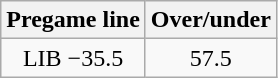<table class="wikitable">
<tr align="center">
<th style=>Pregame line</th>
<th style=>Over/under</th>
</tr>
<tr align="center">
<td>LIB −35.5</td>
<td>57.5</td>
</tr>
</table>
